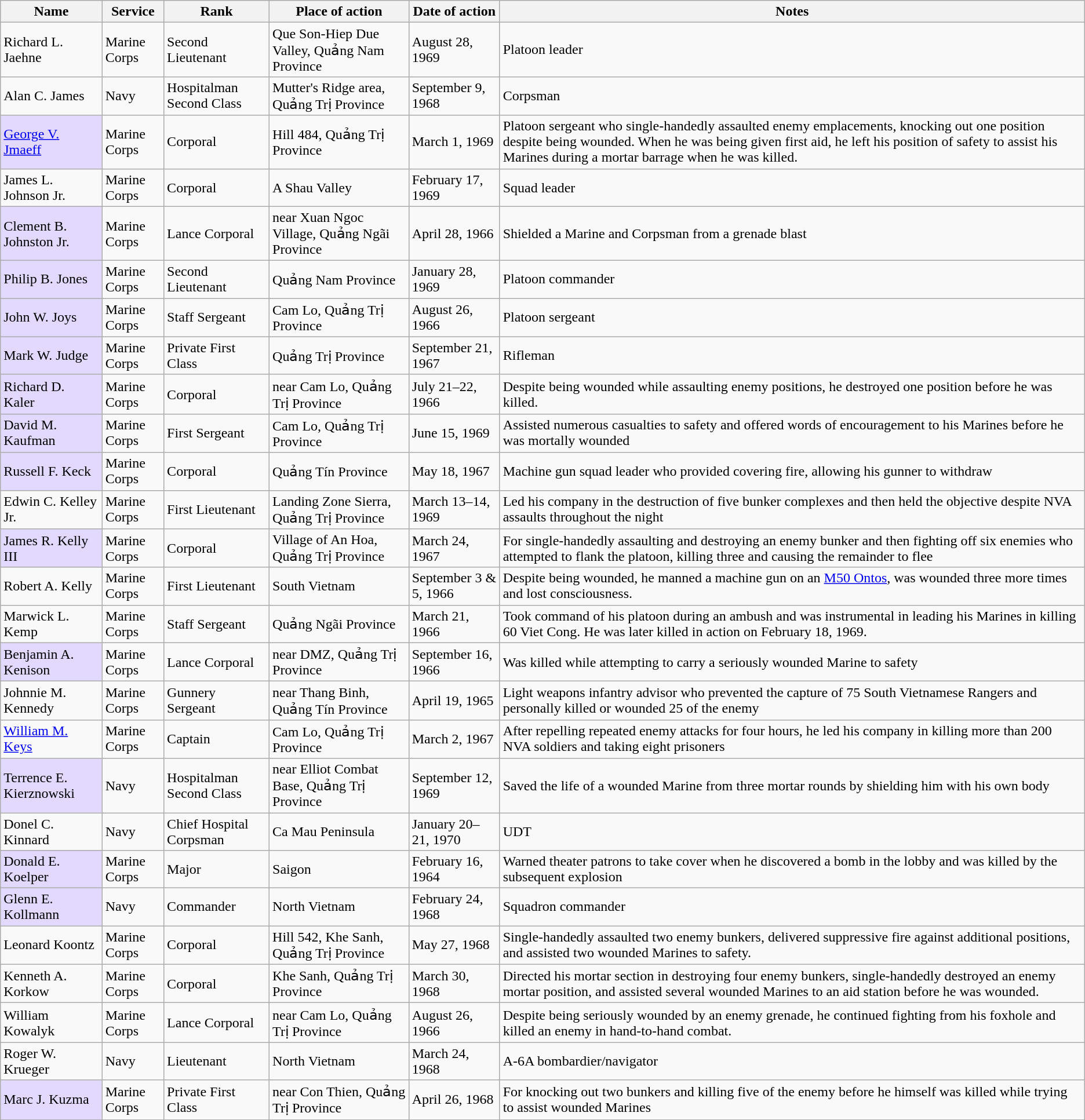<table class="wikitable sortable">
<tr>
<th>Name</th>
<th>Service</th>
<th>Rank</th>
<th>Place of action</th>
<th>Date of action</th>
<th>Notes</th>
</tr>
<tr>
<td>Richard L. Jaehne</td>
<td>Marine Corps</td>
<td>Second Lieutenant</td>
<td>Que Son-Hiep Due Valley, Quảng Nam Province</td>
<td>August 28, 1969</td>
<td>Platoon leader</td>
</tr>
<tr>
<td>Alan C. James</td>
<td>Navy</td>
<td>Hospitalman Second Class</td>
<td>Mutter's Ridge area, Quảng Trị Province</td>
<td>September 9, 1968</td>
<td>Corpsman</td>
</tr>
<tr>
<td style="background:#e3d9ff;"><a href='#'>George V. Jmaeff</a></td>
<td>Marine Corps</td>
<td>Corporal</td>
<td>Hill 484, Quảng Trị Province</td>
<td>March 1, 1969</td>
<td>Platoon sergeant who single-handedly assaulted enemy emplacements, knocking out one position despite being wounded. When he was being given first aid, he left his position of safety to assist his Marines during a mortar barrage when he was killed.</td>
</tr>
<tr>
<td>James L. Johnson Jr.</td>
<td>Marine Corps</td>
<td>Corporal</td>
<td>A Shau Valley</td>
<td>February 17, 1969</td>
<td>Squad leader</td>
</tr>
<tr>
<td style="background:#e3d9ff;">Clement B. Johnston Jr.</td>
<td>Marine Corps</td>
<td>Lance Corporal</td>
<td>near Xuan Ngoc Village, Quảng Ngãi Province</td>
<td>April 28, 1966</td>
<td>Shielded a Marine and Corpsman from a grenade blast</td>
</tr>
<tr>
<td style="background:#e3d9ff;">Philip B. Jones</td>
<td>Marine Corps</td>
<td>Second Lieutenant</td>
<td>Quảng Nam Province</td>
<td>January 28, 1969</td>
<td>Platoon commander</td>
</tr>
<tr>
<td style="background:#e3d9ff;">John W. Joys</td>
<td>Marine Corps</td>
<td>Staff Sergeant</td>
<td>Cam Lo, Quảng Trị Province</td>
<td>August 26, 1966</td>
<td>Platoon sergeant</td>
</tr>
<tr>
<td style="background:#e3d9ff;">Mark W. Judge</td>
<td>Marine Corps</td>
<td>Private First Class</td>
<td>Quảng Trị Province</td>
<td>September 21, 1967</td>
<td>Rifleman</td>
</tr>
<tr>
<td style="background:#e3d9ff;">Richard D. Kaler</td>
<td>Marine Corps</td>
<td>Corporal</td>
<td>near Cam Lo, Quảng Trị Province</td>
<td>July 21–22, 1966</td>
<td>Despite being wounded while assaulting enemy positions, he destroyed one position before he was killed.</td>
</tr>
<tr>
<td style="background:#e3d9ff;">David M. Kaufman</td>
<td>Marine Corps</td>
<td>First Sergeant</td>
<td>Cam Lo, Quảng Trị Province</td>
<td>June 15, 1969</td>
<td>Assisted numerous casualties to safety and offered words of encouragement to his Marines before he was mortally wounded</td>
</tr>
<tr>
<td style="background:#e3d9ff;">Russell F. Keck</td>
<td>Marine Corps</td>
<td>Corporal</td>
<td>Quảng Tín Province</td>
<td>May 18, 1967</td>
<td>Machine gun squad leader who provided covering fire, allowing his gunner to withdraw</td>
</tr>
<tr>
<td>Edwin C. Kelley Jr.</td>
<td>Marine Corps</td>
<td>First Lieutenant</td>
<td>Landing Zone Sierra, Quảng Trị Province</td>
<td>March 13–14, 1969</td>
<td>Led his company in the destruction of five bunker complexes and then held the objective despite NVA assaults throughout the night</td>
</tr>
<tr>
<td style="background:#e3d9ff;">James R. Kelly III</td>
<td>Marine Corps</td>
<td>Corporal</td>
<td>Village of An Hoa, Quảng Trị Province</td>
<td>March 24, 1967</td>
<td>For single-handedly assaulting and destroying an enemy bunker and then fighting off six enemies who attempted to flank the platoon, killing three and causing the remainder to flee</td>
</tr>
<tr>
<td>Robert A. Kelly</td>
<td>Marine Corps</td>
<td>First Lieutenant</td>
<td>South Vietnam</td>
<td>September 3 & 5, 1966</td>
<td>Despite being wounded, he manned a machine gun on an <a href='#'>M50 Ontos</a>, was wounded three more times and lost consciousness.</td>
</tr>
<tr>
<td>Marwick L. Kemp</td>
<td>Marine Corps</td>
<td>Staff Sergeant</td>
<td>Quảng Ngãi Province</td>
<td>March 21, 1966</td>
<td>Took command of his platoon during an ambush and was instrumental in leading his Marines in killing 60 Viet Cong. He was later killed in action on February 18, 1969.</td>
</tr>
<tr>
<td style="background:#e3d9ff;">Benjamin A. Kenison</td>
<td>Marine Corps</td>
<td>Lance Corporal</td>
<td>near DMZ, Quảng Trị Province</td>
<td>September 16, 1966</td>
<td>Was killed while attempting to carry a seriously wounded Marine to safety</td>
</tr>
<tr>
<td>Johnnie M. Kennedy</td>
<td>Marine Corps</td>
<td>Gunnery Sergeant</td>
<td>near Thang Binh, Quảng Tín Province</td>
<td>April 19, 1965</td>
<td>Light weapons infantry advisor who prevented the capture of 75 South Vietnamese Rangers and personally killed or wounded 25  of the enemy</td>
</tr>
<tr>
<td><a href='#'>William M. Keys</a></td>
<td>Marine Corps</td>
<td>Captain</td>
<td>Cam Lo, Quảng Trị Province</td>
<td>March 2, 1967</td>
<td>After repelling repeated enemy attacks for four hours, he led his company in killing more than 200 NVA soldiers and taking eight prisoners</td>
</tr>
<tr>
<td style="background:#e3d9ff;">Terrence E. Kierznowski</td>
<td>Navy</td>
<td>Hospitalman Second Class</td>
<td>near Elliot Combat Base, Quảng Trị Province</td>
<td>September 12, 1969</td>
<td>Saved the life of a wounded Marine from three mortar rounds by shielding him with his own body</td>
</tr>
<tr>
<td>Donel C. Kinnard</td>
<td>Navy</td>
<td>Chief Hospital Corpsman</td>
<td>Ca Mau Peninsula</td>
<td>January 20–21, 1970</td>
<td>UDT</td>
</tr>
<tr>
<td style="background:#e3d9ff;">Donald E. Koelper</td>
<td>Marine Corps</td>
<td>Major</td>
<td>Saigon</td>
<td>February 16, 1964</td>
<td>Warned theater patrons to take cover when he discovered a bomb in the lobby and was killed by the subsequent explosion</td>
</tr>
<tr>
<td style="background:#e3d9ff;">Glenn E. Kollmann</td>
<td>Navy</td>
<td>Commander</td>
<td>North Vietnam</td>
<td>February 24, 1968</td>
<td>Squadron commander</td>
</tr>
<tr>
<td>Leonard Koontz</td>
<td>Marine Corps</td>
<td>Corporal</td>
<td>Hill 542, Khe Sanh, Quảng Trị Province</td>
<td>May 27, 1968</td>
<td>Single-handedly assaulted two enemy bunkers, delivered suppressive fire against additional positions, and assisted two wounded Marines to safety.</td>
</tr>
<tr>
<td>Kenneth A. Korkow</td>
<td>Marine Corps</td>
<td>Corporal</td>
<td>Khe Sanh, Quảng Trị Province</td>
<td>March 30, 1968</td>
<td>Directed his mortar section in destroying four enemy bunkers, single-handedly destroyed an enemy mortar position, and assisted several wounded Marines to an aid station before he was wounded.</td>
</tr>
<tr>
<td>William Kowalyk</td>
<td>Marine Corps</td>
<td>Lance Corporal</td>
<td>near Cam Lo, Quảng Trị Province</td>
<td>August 26, 1966</td>
<td>Despite being seriously wounded by an enemy grenade, he continued fighting from his foxhole and killed an enemy in hand-to-hand combat.</td>
</tr>
<tr>
<td>Roger W. Krueger</td>
<td>Navy</td>
<td>Lieutenant</td>
<td>North Vietnam</td>
<td>March 24, 1968</td>
<td>A-6A bombardier/navigator</td>
</tr>
<tr>
<td style="background:#e3d9ff;">Marc J. Kuzma</td>
<td>Marine Corps</td>
<td>Private First Class</td>
<td>near Con Thien, Quảng Trị Province</td>
<td>April 26, 1968</td>
<td>For knocking out two bunkers and killing five of the enemy before he himself was killed while trying to assist wounded Marines</td>
</tr>
</table>
